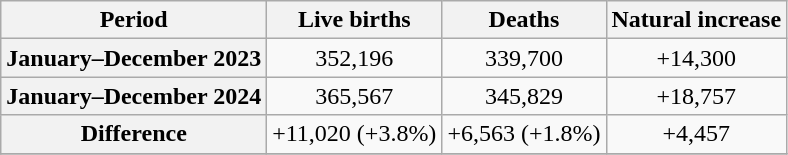<table class="wikitable" style="text-align:center;">
<tr>
<th>Period</th>
<th>Live births</th>
<th>Deaths</th>
<th>Natural increase</th>
</tr>
<tr>
<th>January–December 2023</th>
<td>352,196</td>
<td>339,700</td>
<td>+14,300</td>
</tr>
<tr>
<th>January–December 2024</th>
<td>365,567</td>
<td>345,829</td>
<td>+18,757</td>
</tr>
<tr>
<th>Difference</th>
<td> +11,020 (+3.8%)</td>
<td> +6,563 (+1.8%)</td>
<td> +4,457</td>
</tr>
<tr>
</tr>
</table>
